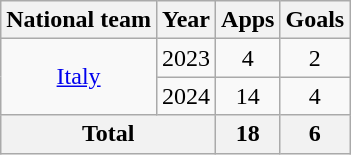<table class="wikitable" style="text-align: center;">
<tr>
<th>National team</th>
<th>Year</th>
<th>Apps</th>
<th>Goals</th>
</tr>
<tr>
<td rowspan="2"><a href='#'>Italy</a></td>
<td>2023</td>
<td>4</td>
<td>2</td>
</tr>
<tr>
<td>2024</td>
<td>14</td>
<td>4</td>
</tr>
<tr>
<th colspan="2">Total</th>
<th>18</th>
<th>6</th>
</tr>
</table>
